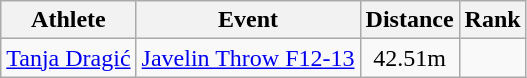<table class="wikitable">
<tr>
<th>Athlete</th>
<th>Event</th>
<th>Distance</th>
<th>Rank</th>
</tr>
<tr align=center>
<td align=left><a href='#'>Tanja Dragić</a></td>
<td align=left><a href='#'>Javelin Throw F12-13</a></td>
<td>42.51m </td>
<td></td>
</tr>
</table>
